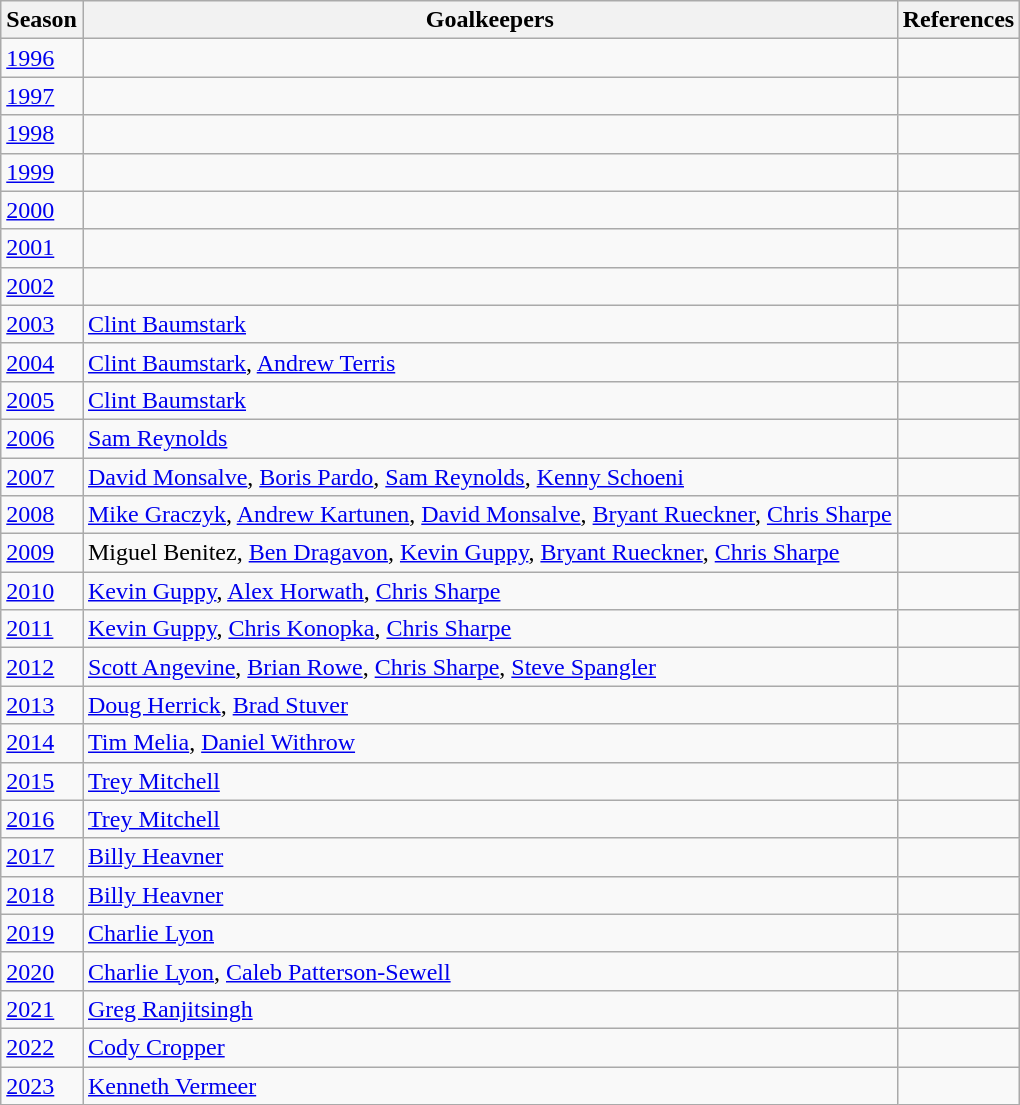<table class="wikitable">
<tr>
<th>Season</th>
<th>Goalkeepers</th>
<th>References</th>
</tr>
<tr>
<td><a href='#'>1996</a></td>
<td></td>
<td></td>
</tr>
<tr>
<td><a href='#'>1997</a></td>
<td></td>
<td></td>
</tr>
<tr>
<td><a href='#'>1998</a></td>
<td></td>
<td></td>
</tr>
<tr>
<td><a href='#'>1999</a></td>
<td></td>
<td></td>
</tr>
<tr>
<td><a href='#'>2000</a></td>
<td></td>
<td></td>
</tr>
<tr>
<td><a href='#'>2001</a></td>
<td></td>
<td></td>
</tr>
<tr>
<td><a href='#'>2002</a></td>
<td></td>
<td></td>
</tr>
<tr>
<td><a href='#'>2003</a></td>
<td><a href='#'>Clint Baumstark</a></td>
<td></td>
</tr>
<tr>
<td><a href='#'>2004</a></td>
<td><a href='#'>Clint Baumstark</a>, <a href='#'>Andrew Terris</a></td>
<td></td>
</tr>
<tr>
<td><a href='#'>2005</a></td>
<td><a href='#'>Clint Baumstark</a></td>
<td></td>
</tr>
<tr>
<td><a href='#'>2006</a></td>
<td><a href='#'>Sam Reynolds</a></td>
<td></td>
</tr>
<tr>
<td><a href='#'>2007</a></td>
<td><a href='#'>David Monsalve</a>, <a href='#'>Boris Pardo</a>, <a href='#'>Sam Reynolds</a>, <a href='#'>Kenny Schoeni</a></td>
<td></td>
</tr>
<tr>
<td><a href='#'>2008</a></td>
<td><a href='#'>Mike Graczyk</a>, <a href='#'>Andrew Kartunen</a>, <a href='#'>David Monsalve</a>, <a href='#'>Bryant Rueckner</a>, <a href='#'>Chris Sharpe</a></td>
<td></td>
</tr>
<tr>
<td><a href='#'>2009</a></td>
<td>Miguel Benitez, <a href='#'>Ben Dragavon</a>, <a href='#'>Kevin Guppy</a>, <a href='#'>Bryant Rueckner</a>, <a href='#'>Chris Sharpe</a></td>
<td></td>
</tr>
<tr>
<td><a href='#'>2010</a></td>
<td><a href='#'>Kevin Guppy</a>, <a href='#'>Alex Horwath</a>, <a href='#'>Chris Sharpe</a></td>
<td></td>
</tr>
<tr>
<td><a href='#'>2011</a></td>
<td><a href='#'>Kevin Guppy</a>, <a href='#'>Chris Konopka</a>, <a href='#'>Chris Sharpe</a></td>
<td></td>
</tr>
<tr>
<td><a href='#'>2012</a></td>
<td><a href='#'>Scott Angevine</a>, <a href='#'>Brian Rowe</a>, <a href='#'>Chris Sharpe</a>, <a href='#'>Steve Spangler</a></td>
<td></td>
</tr>
<tr>
<td><a href='#'>2013</a></td>
<td><a href='#'>Doug Herrick</a>, <a href='#'>Brad Stuver</a></td>
<td></td>
</tr>
<tr>
<td><a href='#'>2014</a></td>
<td><a href='#'>Tim Melia</a>, <a href='#'>Daniel Withrow</a></td>
<td></td>
</tr>
<tr>
<td><a href='#'>2015</a></td>
<td><a href='#'>Trey Mitchell</a></td>
<td></td>
</tr>
<tr>
<td><a href='#'>2016</a></td>
<td><a href='#'>Trey Mitchell</a></td>
<td></td>
</tr>
<tr>
<td><a href='#'>2017</a></td>
<td><a href='#'>Billy Heavner</a></td>
<td></td>
</tr>
<tr>
<td><a href='#'>2018</a></td>
<td><a href='#'>Billy Heavner</a></td>
<td></td>
</tr>
<tr>
<td><a href='#'>2019</a></td>
<td><a href='#'>Charlie Lyon</a></td>
<td></td>
</tr>
<tr>
<td><a href='#'>2020</a></td>
<td><a href='#'>Charlie Lyon</a>, <a href='#'>Caleb Patterson-Sewell</a></td>
<td></td>
</tr>
<tr>
<td><a href='#'>2021</a></td>
<td><a href='#'>Greg Ranjitsingh</a></td>
<td></td>
</tr>
<tr>
<td><a href='#'>2022</a></td>
<td><a href='#'>Cody Cropper</a></td>
<td></td>
</tr>
<tr>
<td><a href='#'>2023</a></td>
<td><a href='#'>Kenneth Vermeer</a></td>
<td></td>
</tr>
</table>
